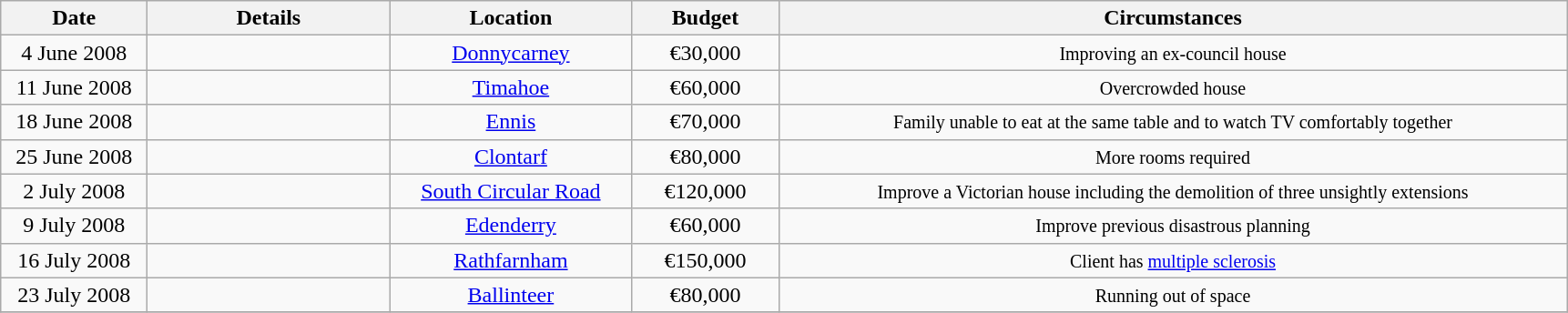<table class="wikitable">
<tr>
<th width="100" rowspan="1">Date</th>
<th width="170" rowspan="1">Details</th>
<th width="170" rowspan="1">Location</th>
<th width="100" rowspan="1">Budget</th>
<th width="570" rowspan="1">Circumstances</th>
</tr>
<tr>
<td style="text-align: center;">4 June 2008</td>
<td style="text-align: center;"> </td>
<td style="text-align: center;"><a href='#'>Donnycarney</a></td>
<td style="text-align: center;">€30,000</td>
<td style="text-align: center;"><small>Improving an ex-council house</small></td>
</tr>
<tr>
<td style="text-align: center;">11 June 2008</td>
<td style="text-align: center;"> </td>
<td style="text-align: center;"><a href='#'>Timahoe</a></td>
<td style="text-align: center;">€60,000</td>
<td style="text-align: center;"><small>Overcrowded house</small></td>
</tr>
<tr>
<td style="text-align: center;">18 June 2008</td>
<td style="text-align: center;"> </td>
<td style="text-align: center;"><a href='#'>Ennis</a></td>
<td style="text-align: center;">€70,000</td>
<td style="text-align: center;"><small>Family unable to eat at the same table and to watch TV comfortably together</small></td>
</tr>
<tr>
<td style="text-align: center;">25 June 2008</td>
<td style="text-align: center;"> </td>
<td style="text-align: center;"><a href='#'>Clontarf</a></td>
<td style="text-align: center;">€80,000</td>
<td style="text-align: center;"><small>More rooms required</small></td>
</tr>
<tr>
<td style="text-align: center;">2 July 2008</td>
<td style="text-align: center;"> </td>
<td style="text-align: center;"><a href='#'>South Circular Road</a></td>
<td style="text-align: center;">€120,000</td>
<td style="text-align: center;"><small>Improve a Victorian house including the demolition of three unsightly extensions</small></td>
</tr>
<tr>
<td style="text-align: center;">9 July 2008</td>
<td style="text-align: center;"> </td>
<td style="text-align: center;"><a href='#'>Edenderry</a></td>
<td style="text-align: center;">€60,000</td>
<td style="text-align: center;"><small>Improve previous disastrous planning</small></td>
</tr>
<tr>
<td style="text-align: center;">16 July 2008</td>
<td style="text-align: center;"> </td>
<td style="text-align: center;"><a href='#'>Rathfarnham</a></td>
<td style="text-align: center;">€150,000</td>
<td style="text-align: center;"><small>Client has <a href='#'>multiple sclerosis</a></small></td>
</tr>
<tr>
<td style="text-align: center;">23 July 2008</td>
<td style="text-align: center;"> </td>
<td style="text-align: center;"><a href='#'>Ballinteer</a></td>
<td style="text-align: center;">€80,000</td>
<td style="text-align: center;"><small>Running out of space</small></td>
</tr>
<tr>
</tr>
</table>
